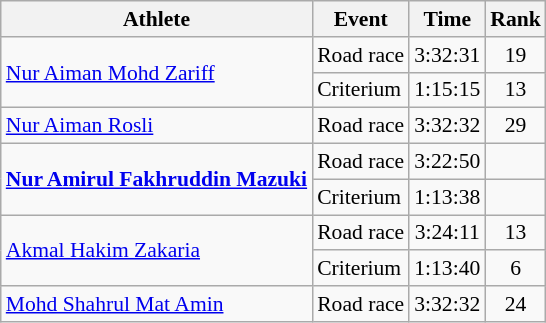<table class=wikitable style="font-size:90%; text-align:center">
<tr>
<th>Athlete</th>
<th>Event</th>
<th>Time</th>
<th>Rank</th>
</tr>
<tr>
<td rowspan=2 align=left><a href='#'>Nur Aiman Mohd Zariff</a></td>
<td align=left>Road race</td>
<td>3:32:31</td>
<td>19</td>
</tr>
<tr>
<td align=left>Criterium</td>
<td>1:15:15</td>
<td>13</td>
</tr>
<tr>
<td align=left><a href='#'>Nur Aiman Rosli</a></td>
<td align=left>Road race</td>
<td>3:32:32</td>
<td>29</td>
</tr>
<tr>
<td rowspan=2 align=left><strong><a href='#'>Nur Amirul Fakhruddin Mazuki</a></strong></td>
<td align=left>Road race</td>
<td>3:22:50</td>
<td></td>
</tr>
<tr>
<td align=left>Criterium</td>
<td>1:13:38</td>
<td></td>
</tr>
<tr>
<td rowspan=2 align=left><a href='#'>Akmal Hakim Zakaria</a></td>
<td align=left>Road race</td>
<td>3:24:11</td>
<td>13</td>
</tr>
<tr>
<td align=left>Criterium</td>
<td>1:13:40</td>
<td>6</td>
</tr>
<tr>
<td align=left><a href='#'>Mohd Shahrul Mat Amin</a></td>
<td align=left>Road race</td>
<td>3:32:32</td>
<td>24</td>
</tr>
</table>
